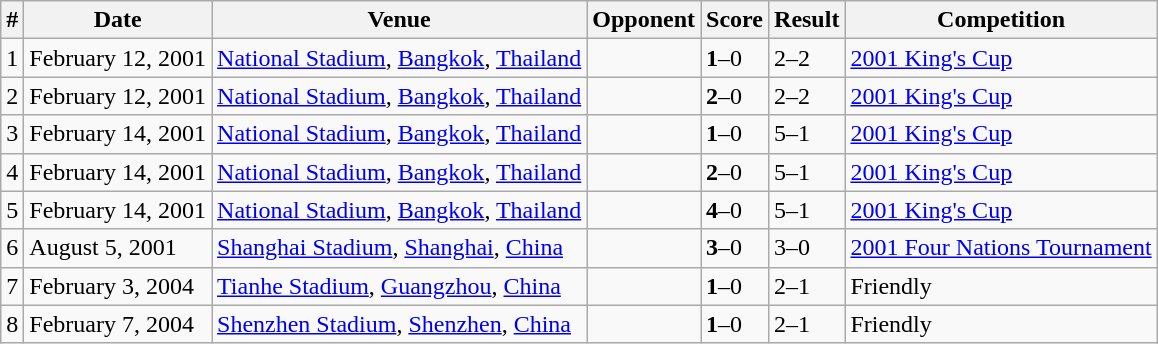<table class="wikitable" style="text-align: left;">
<tr>
<th>#</th>
<th>Date</th>
<th>Venue</th>
<th>Opponent</th>
<th>Score</th>
<th>Result</th>
<th>Competition</th>
</tr>
<tr>
<td>1</td>
<td>February 12, 2001</td>
<td><a href='#'>National Stadium</a>, <a href='#'>Bangkok</a>, <a href='#'>Thailand</a></td>
<td></td>
<td><strong>1</strong>–0</td>
<td>2–2</td>
<td><a href='#'>2001 King's Cup</a></td>
</tr>
<tr>
<td>2</td>
<td>February 12, 2001</td>
<td><a href='#'>National Stadium</a>, <a href='#'>Bangkok</a>, <a href='#'>Thailand</a></td>
<td></td>
<td><strong>2</strong>–0</td>
<td>2–2</td>
<td><a href='#'>2001 King's Cup</a></td>
</tr>
<tr>
<td>3</td>
<td>February 14, 2001</td>
<td><a href='#'>National Stadium</a>, <a href='#'>Bangkok</a>, <a href='#'>Thailand</a></td>
<td></td>
<td><strong>1</strong>–0</td>
<td>5–1</td>
<td><a href='#'>2001 King's Cup</a></td>
</tr>
<tr>
<td>4</td>
<td>February 14, 2001</td>
<td><a href='#'>National Stadium</a>, <a href='#'>Bangkok</a>, <a href='#'>Thailand</a></td>
<td></td>
<td><strong>2</strong>–0</td>
<td>5–1</td>
<td><a href='#'>2001 King's Cup</a></td>
</tr>
<tr>
<td>5</td>
<td>February 14, 2001</td>
<td><a href='#'>National Stadium</a>, <a href='#'>Bangkok</a>, <a href='#'>Thailand</a></td>
<td></td>
<td><strong>4</strong>–0</td>
<td>5–1</td>
<td><a href='#'>2001 King's Cup</a></td>
</tr>
<tr>
<td>6</td>
<td>August 5, 2001</td>
<td><a href='#'>Shanghai Stadium</a>, <a href='#'>Shanghai</a>, <a href='#'>China</a></td>
<td></td>
<td><strong>3</strong>–0</td>
<td>3–0</td>
<td><a href='#'>2001 Four Nations Tournament</a></td>
</tr>
<tr>
<td>7</td>
<td>February 3, 2004</td>
<td><a href='#'>Tianhe Stadium</a>, <a href='#'>Guangzhou</a>, <a href='#'>China</a></td>
<td></td>
<td><strong>1</strong>–0</td>
<td>2–1</td>
<td>Friendly</td>
</tr>
<tr>
<td>8</td>
<td>February 7, 2004</td>
<td><a href='#'>Shenzhen Stadium</a>, <a href='#'>Shenzhen</a>, <a href='#'>China</a></td>
<td></td>
<td><strong>1</strong>–0</td>
<td>2–1</td>
<td>Friendly</td>
</tr>
</table>
